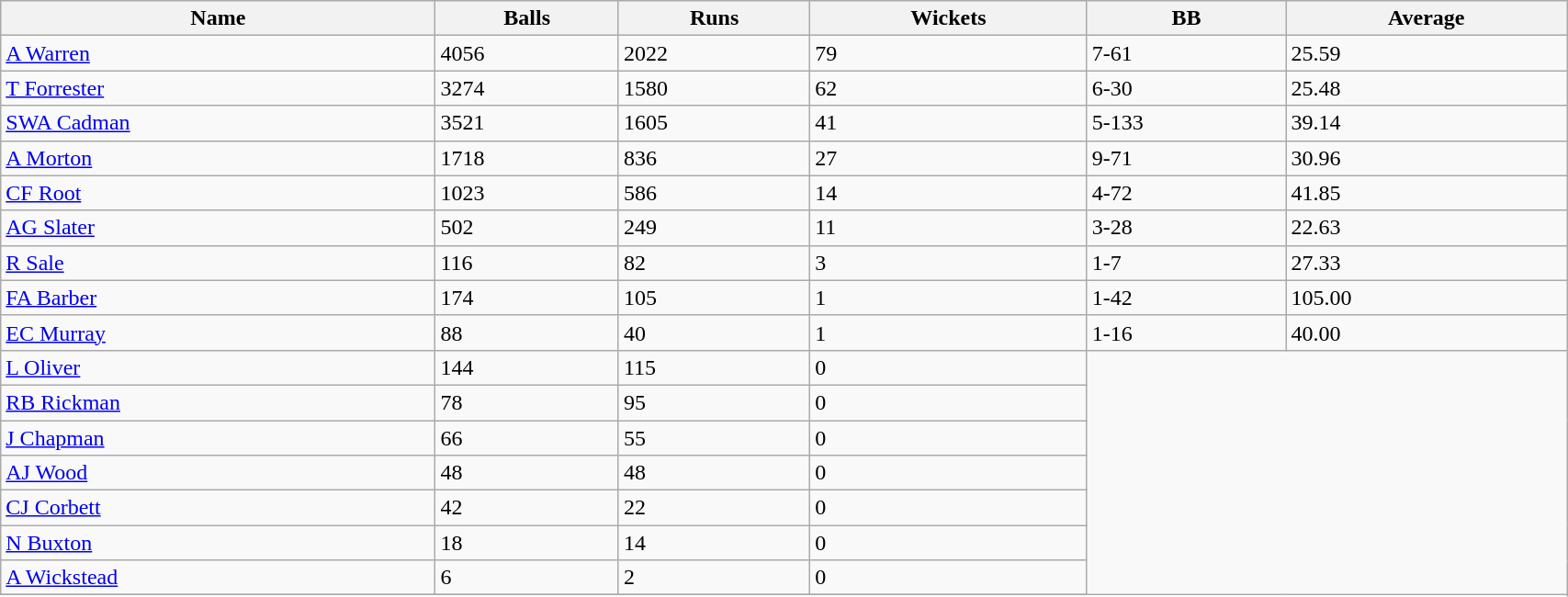<table class="wikitable sortable" width="90%">
<tr bgcolor="#efefef">
<th>Name</th>
<th>Balls</th>
<th>Runs</th>
<th>Wickets</th>
<th>BB</th>
<th>Average</th>
</tr>
<tr>
<td><a href='#'>A Warren</a></td>
<td>4056</td>
<td>2022</td>
<td>79</td>
<td>7-61</td>
<td>25.59</td>
</tr>
<tr>
<td><a href='#'>T Forrester</a></td>
<td>3274</td>
<td>1580</td>
<td>62</td>
<td>6-30</td>
<td>25.48</td>
</tr>
<tr>
<td><a href='#'>SWA Cadman</a></td>
<td>3521</td>
<td>1605</td>
<td>41</td>
<td>5-133</td>
<td>39.14</td>
</tr>
<tr>
<td><a href='#'>A Morton</a></td>
<td>1718</td>
<td>836</td>
<td>27</td>
<td>9-71</td>
<td>30.96</td>
</tr>
<tr>
<td><a href='#'>CF Root</a></td>
<td>1023</td>
<td>586</td>
<td>14</td>
<td>4-72</td>
<td>41.85</td>
</tr>
<tr>
<td><a href='#'>AG Slater</a></td>
<td>502</td>
<td>249</td>
<td>11</td>
<td>3-28</td>
<td>22.63</td>
</tr>
<tr>
<td><a href='#'>R Sale</a></td>
<td>116</td>
<td>82</td>
<td>3</td>
<td>1-7</td>
<td>27.33</td>
</tr>
<tr>
<td><a href='#'>FA Barber</a></td>
<td>174</td>
<td>105</td>
<td>1</td>
<td>1-42</td>
<td>105.00</td>
</tr>
<tr>
<td><a href='#'>EC Murray</a></td>
<td>88</td>
<td>40</td>
<td>1</td>
<td>1-16</td>
<td>40.00</td>
</tr>
<tr>
<td><a href='#'>L Oliver</a></td>
<td>144</td>
<td>115</td>
<td>0</td>
</tr>
<tr>
<td><a href='#'>RB Rickman</a></td>
<td>78</td>
<td>95</td>
<td>0</td>
</tr>
<tr>
<td><a href='#'>J Chapman</a></td>
<td>66</td>
<td>55</td>
<td>0</td>
</tr>
<tr>
<td><a href='#'>AJ Wood</a></td>
<td>48</td>
<td>48</td>
<td>0</td>
</tr>
<tr>
<td><a href='#'>CJ Corbett</a></td>
<td>42</td>
<td>22</td>
<td>0</td>
</tr>
<tr>
<td><a href='#'>N Buxton</a></td>
<td>18</td>
<td>14</td>
<td>0</td>
</tr>
<tr>
<td><a href='#'>A Wickstead</a></td>
<td>6</td>
<td>2</td>
<td>0 </td>
</tr>
<tr>
</tr>
</table>
